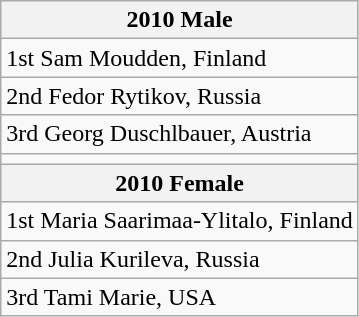<table class="wikitable" style="float:left; margin-right:1em">
<tr>
<th>2010 Male</th>
</tr>
<tr>
<td>1st Sam Moudden, Finland</td>
</tr>
<tr>
<td>2nd Fedor Rytikov, Russia</td>
</tr>
<tr>
<td>3rd Georg Duschlbauer, Austria</td>
</tr>
<tr>
<td></td>
</tr>
<tr>
<th>2010 Female</th>
</tr>
<tr>
<td>1st Maria Saarimaa-Ylitalo, Finland</td>
</tr>
<tr>
<td>2nd Julia Kurileva, Russia</td>
</tr>
<tr>
<td>3rd Tami Marie, USA</td>
</tr>
</table>
